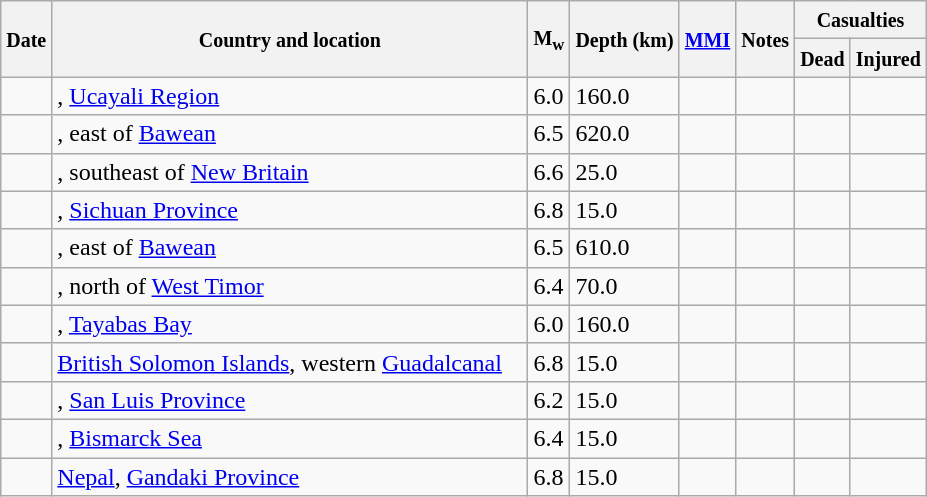<table class="wikitable sortable sort-under" style="border:1px black; margin-left:1em;">
<tr>
<th rowspan="2"><small>Date</small></th>
<th rowspan="2" style="width: 310px"><small>Country and location</small></th>
<th rowspan="2"><small>M<sub>w</sub></small></th>
<th rowspan="2"><small>Depth (km)</small></th>
<th rowspan="2"><small><a href='#'>MMI</a></small></th>
<th rowspan="2" class="unsortable"><small>Notes</small></th>
<th colspan="2"><small>Casualties</small></th>
</tr>
<tr>
<th><small>Dead</small></th>
<th><small>Injured</small></th>
</tr>
<tr>
<td></td>
<td>, <a href='#'>Ucayali Region</a></td>
<td>6.0</td>
<td>160.0</td>
<td></td>
<td></td>
<td></td>
<td></td>
</tr>
<tr>
<td></td>
<td>, east of <a href='#'>Bawean</a></td>
<td>6.5</td>
<td>620.0</td>
<td></td>
<td></td>
<td></td>
<td></td>
</tr>
<tr>
<td></td>
<td>, southeast of <a href='#'>New Britain</a></td>
<td>6.6</td>
<td>25.0</td>
<td></td>
<td></td>
<td></td>
<td></td>
</tr>
<tr>
<td></td>
<td>, <a href='#'>Sichuan Province</a></td>
<td>6.8</td>
<td>15.0</td>
<td></td>
<td></td>
<td></td>
<td></td>
</tr>
<tr>
<td></td>
<td>, east of <a href='#'>Bawean</a></td>
<td>6.5</td>
<td>610.0</td>
<td></td>
<td></td>
<td></td>
<td></td>
</tr>
<tr>
<td></td>
<td>, north of <a href='#'>West Timor</a></td>
<td>6.4</td>
<td>70.0</td>
<td></td>
<td></td>
<td></td>
<td></td>
</tr>
<tr>
<td></td>
<td>, <a href='#'>Tayabas Bay</a></td>
<td>6.0</td>
<td>160.0</td>
<td></td>
<td></td>
<td></td>
<td></td>
</tr>
<tr>
<td></td>
<td> <a href='#'>British Solomon Islands</a>, western <a href='#'>Guadalcanal</a></td>
<td>6.8</td>
<td>15.0</td>
<td></td>
<td></td>
<td></td>
<td></td>
</tr>
<tr>
<td></td>
<td>, <a href='#'>San Luis Province</a></td>
<td>6.2</td>
<td>15.0</td>
<td></td>
<td></td>
<td></td>
<td></td>
</tr>
<tr>
<td></td>
<td>, <a href='#'>Bismarck Sea</a></td>
<td>6.4</td>
<td>15.0</td>
<td></td>
<td></td>
<td></td>
<td></td>
</tr>
<tr>
<td></td>
<td> <a href='#'>Nepal</a>, <a href='#'>Gandaki Province</a></td>
<td>6.8</td>
<td>15.0</td>
<td></td>
<td></td>
<td></td>
<td></td>
</tr>
</table>
